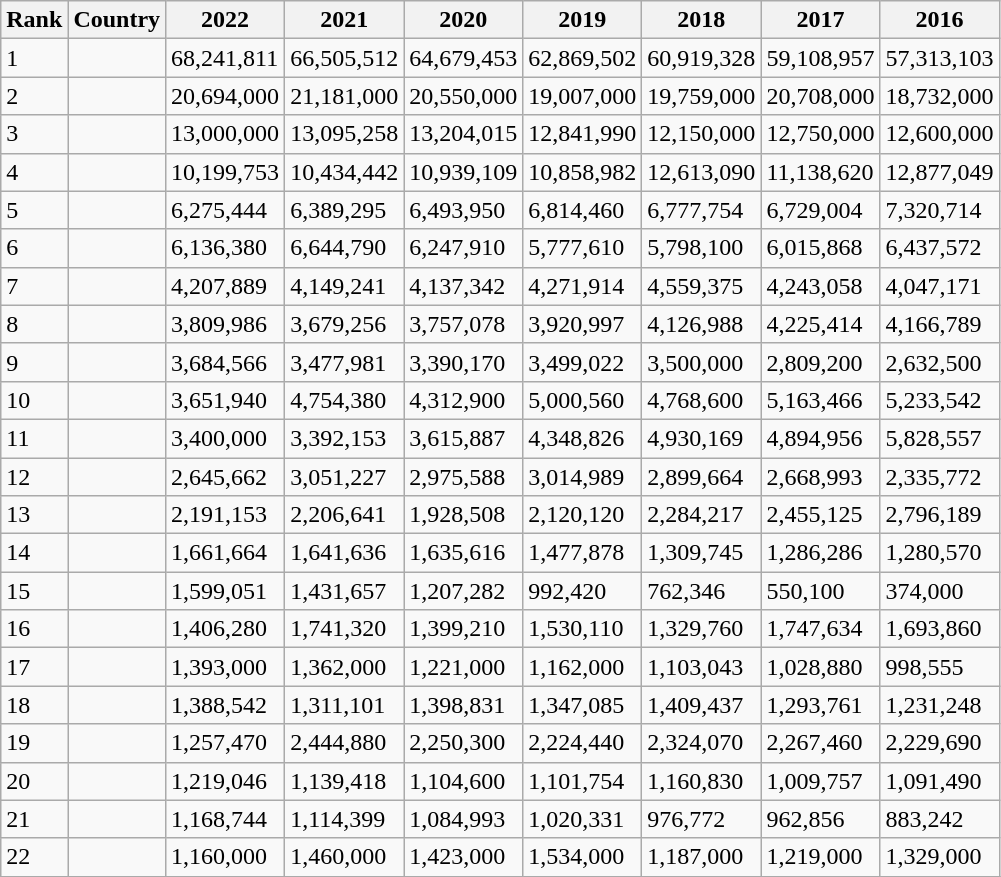<table class="wikitable sortable">
<tr>
<th>Rank</th>
<th>Country</th>
<th>2022</th>
<th>2021</th>
<th>2020</th>
<th>2019</th>
<th>2018</th>
<th>2017</th>
<th>2016</th>
</tr>
<tr>
<td>1</td>
<td></td>
<td align="left">68,241,811</td>
<td align="left">66,505,512</td>
<td align="left">64,679,453</td>
<td align="left">62,869,502</td>
<td align="left">60,919,328</td>
<td align="left">59,108,957</td>
<td align="left">57,313,103</td>
</tr>
<tr>
<td>2</td>
<td></td>
<td align="left">20,694,000</td>
<td align="left">21,181,000</td>
<td align="left">20,550,000</td>
<td align="left">19,007,000</td>
<td align="left">19,759,000</td>
<td align="left">20,708,000</td>
<td align="left">18,732,000</td>
</tr>
<tr>
<td>3</td>
<td></td>
<td align="left">13,000,000</td>
<td align="left">13,095,258</td>
<td align="left">13,204,015</td>
<td align="left">12,841,990</td>
<td align="left">12,150,000</td>
<td align="left">12,750,000</td>
<td align="left">12,600,000</td>
</tr>
<tr>
<td>4</td>
<td></td>
<td align="left">10,199,753</td>
<td align="left">10,434,442</td>
<td align="left">10,939,109</td>
<td align="left">10,858,982</td>
<td align="left">12,613,090</td>
<td align="left">11,138,620</td>
<td align="left">12,877,049</td>
</tr>
<tr>
<td>5</td>
<td></td>
<td align="left">6,275,444</td>
<td align="left">6,389,295</td>
<td align="left">6,493,950</td>
<td align="left">6,814,460</td>
<td align="left">6,777,754</td>
<td align="left">6,729,004</td>
<td align="left">7,320,714</td>
</tr>
<tr>
<td>6</td>
<td></td>
<td align="left">6,136,380</td>
<td align="left">6,644,790</td>
<td align="left">6,247,910</td>
<td align="left">5,777,610</td>
<td align="left">5,798,100</td>
<td align="left">6,015,868</td>
<td align="left">6,437,572</td>
</tr>
<tr>
<td>7</td>
<td></td>
<td align="left">4,207,889</td>
<td align="left">4,149,241</td>
<td align="left">4,137,342</td>
<td align="left">4,271,914</td>
<td align="left">4,559,375</td>
<td align="left">4,243,058</td>
<td align="left">4,047,171</td>
</tr>
<tr>
<td>8</td>
<td></td>
<td align="left">3,809,986</td>
<td align="left">3,679,256</td>
<td align="left">3,757,078</td>
<td align="left">3,920,997</td>
<td align="left">4,126,988</td>
<td align="left">4,225,414</td>
<td align="left">4,166,789</td>
</tr>
<tr>
<td>9</td>
<td></td>
<td align="left">3,684,566</td>
<td align="left">3,477,981</td>
<td align="left">3,390,170</td>
<td align="left">3,499,022</td>
<td align="left">3,500,000</td>
<td align="left">2,809,200</td>
<td align="left">2,632,500</td>
</tr>
<tr>
<td>10</td>
<td></td>
<td align="left">3,651,940</td>
<td align="left">4,754,380</td>
<td align="left">4,312,900</td>
<td align="left">5,000,560</td>
<td align="left">4,768,600</td>
<td align="left">5,163,466</td>
<td align="left">5,233,542</td>
</tr>
<tr>
<td>11</td>
<td></td>
<td align="left">3,400,000</td>
<td align="left">3,392,153</td>
<td align="left">3,615,887</td>
<td align="left">4,348,826</td>
<td align="left">4,930,169</td>
<td align="left">4,894,956</td>
<td align="left">5,828,557</td>
</tr>
<tr>
<td>12</td>
<td></td>
<td align="left">2,645,662</td>
<td align="left">3,051,227</td>
<td align="left">2,975,588</td>
<td align="left">3,014,989</td>
<td align="left">2,899,664</td>
<td align="left">2,668,993</td>
<td align="left">2,335,772</td>
</tr>
<tr>
<td>13</td>
<td></td>
<td align="left">2,191,153</td>
<td align="left">2,206,641</td>
<td align="left">1,928,508</td>
<td align="left">2,120,120</td>
<td align="left">2,284,217</td>
<td align="left">2,455,125</td>
<td align="left">2,796,189</td>
</tr>
<tr>
<td>14</td>
<td></td>
<td align="left">1,661,664</td>
<td align="left">1,641,636</td>
<td align="left">1,635,616</td>
<td align="left">1,477,878</td>
<td align="left">1,309,745</td>
<td align="left">1,286,286</td>
<td align="left">1,280,570</td>
</tr>
<tr>
<td>15</td>
<td></td>
<td align="left">1,599,051</td>
<td align="left">1,431,657</td>
<td align="left">1,207,282</td>
<td align="left">992,420</td>
<td align="left">762,346</td>
<td align="left">550,100</td>
<td align="left">374,000</td>
</tr>
<tr>
<td>16</td>
<td></td>
<td align="left">1,406,280</td>
<td align="left">1,741,320</td>
<td align="left">1,399,210</td>
<td align="left">1,530,110</td>
<td align="left">1,329,760</td>
<td align="left">1,747,634</td>
<td align="left">1,693,860</td>
</tr>
<tr>
<td>17</td>
<td></td>
<td align="left">1,393,000</td>
<td align="left">1,362,000</td>
<td align="left">1,221,000</td>
<td align="left">1,162,000</td>
<td align="left">1,103,043</td>
<td align="left">1,028,880</td>
<td align="left">998,555</td>
</tr>
<tr>
<td>18</td>
<td></td>
<td align="left">1,388,542</td>
<td align="left">1,311,101</td>
<td align="left">1,398,831</td>
<td align="left">1,347,085</td>
<td align="left">1,409,437</td>
<td align="left">1,293,761</td>
<td align="left">1,231,248</td>
</tr>
<tr>
<td>19</td>
<td></td>
<td align="left">1,257,470</td>
<td align="left">2,444,880</td>
<td align="left">2,250,300</td>
<td align="left">2,224,440</td>
<td align="left">2,324,070</td>
<td align="left">2,267,460</td>
<td align="left">2,229,690</td>
</tr>
<tr>
<td>20</td>
<td></td>
<td align="left">1,219,046</td>
<td align="left">1,139,418</td>
<td align="left">1,104,600</td>
<td align="left">1,101,754</td>
<td align="left">1,160,830</td>
<td align="left">1,009,757</td>
<td align="left">1,091,490</td>
</tr>
<tr>
<td>21</td>
<td></td>
<td align="left">1,168,744</td>
<td align="left">1,114,399</td>
<td align="left">1,084,993</td>
<td align="left">1,020,331</td>
<td align="left">976,772</td>
<td align="left">962,856</td>
<td align="left">883,242</td>
</tr>
<tr>
<td>22</td>
<td></td>
<td align="left">1,160,000</td>
<td align="left">1,460,000</td>
<td align="left">1,423,000</td>
<td align="left">1,534,000</td>
<td align="left">1,187,000</td>
<td align="left">1,219,000</td>
<td align="left">1,329,000</td>
</tr>
<tr>
</tr>
</table>
